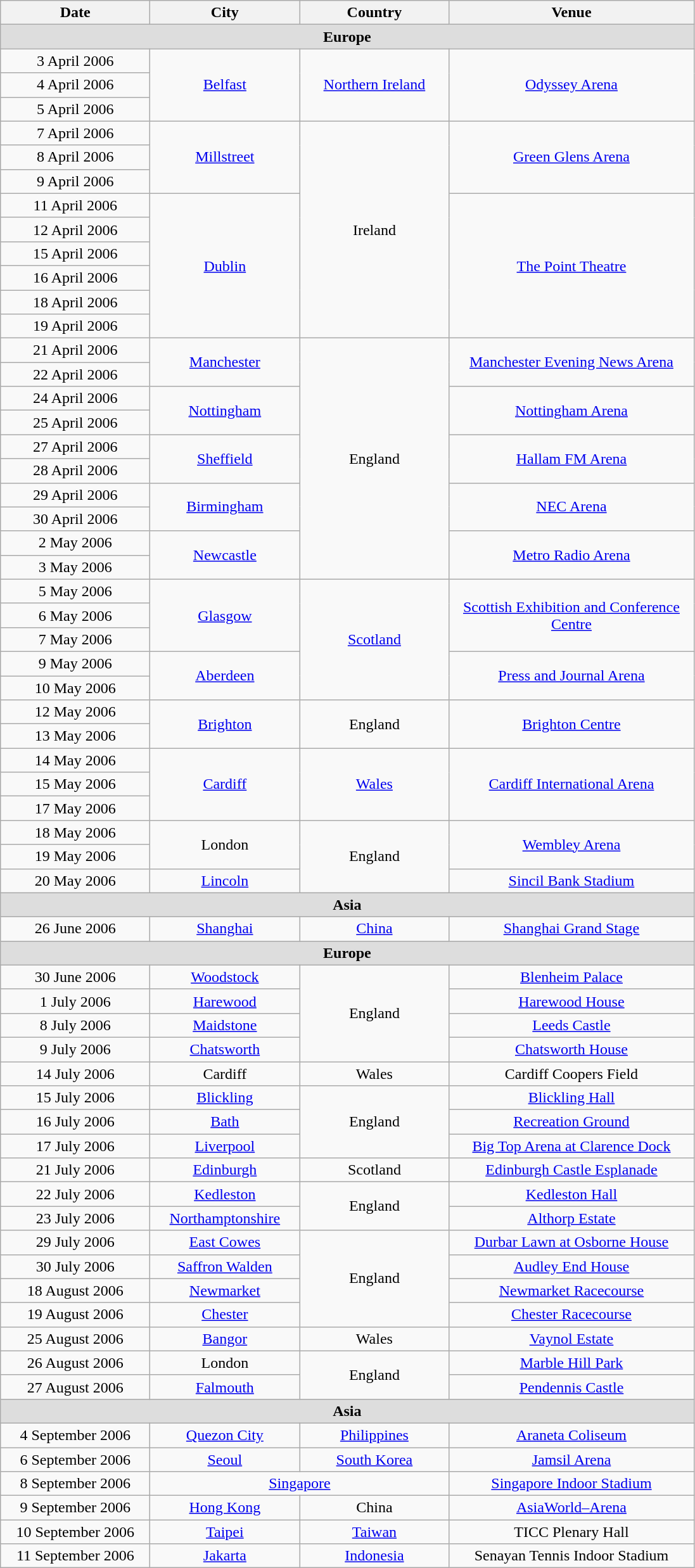<table class="wikitable" style="text-align:center;">
<tr>
<th style="width:150px;">Date</th>
<th style="width:150px;">City</th>
<th style="width:150px;">Country</th>
<th style="width:250px;">Venue</th>
</tr>
<tr style="background:#ddd;">
<td colspan="4" style="text-align:center;"><strong>Europe</strong></td>
</tr>
<tr>
<td>3 April 2006</td>
<td rowspan="3"><a href='#'>Belfast</a></td>
<td rowspan="3"><a href='#'>Northern Ireland</a></td>
<td rowspan="3"><a href='#'>Odyssey Arena</a></td>
</tr>
<tr>
<td>4 April 2006</td>
</tr>
<tr>
<td>5 April 2006</td>
</tr>
<tr>
<td>7 April 2006</td>
<td rowspan="3"><a href='#'>Millstreet</a></td>
<td rowspan="9">Ireland</td>
<td rowspan="3"><a href='#'>Green Glens Arena</a></td>
</tr>
<tr>
<td>8 April 2006</td>
</tr>
<tr>
<td>9 April 2006</td>
</tr>
<tr>
<td>11 April 2006</td>
<td rowspan="6"><a href='#'>Dublin</a></td>
<td rowspan="6"><a href='#'>The Point Theatre</a></td>
</tr>
<tr>
<td>12 April 2006</td>
</tr>
<tr>
<td>15 April 2006</td>
</tr>
<tr>
<td>16 April 2006</td>
</tr>
<tr>
<td>18 April 2006</td>
</tr>
<tr>
<td>19 April 2006</td>
</tr>
<tr>
<td>21 April 2006</td>
<td rowspan="2"><a href='#'>Manchester</a></td>
<td rowspan="10">England</td>
<td rowspan="2"><a href='#'>Manchester Evening News Arena</a></td>
</tr>
<tr>
<td>22 April 2006</td>
</tr>
<tr>
<td>24 April 2006</td>
<td rowspan="2"><a href='#'>Nottingham</a></td>
<td rowspan="2"><a href='#'>Nottingham Arena</a></td>
</tr>
<tr>
<td>25 April 2006</td>
</tr>
<tr>
<td>27 April 2006</td>
<td rowspan="2"><a href='#'>Sheffield</a></td>
<td rowspan="2"><a href='#'>Hallam FM Arena</a></td>
</tr>
<tr>
<td>28 April 2006</td>
</tr>
<tr>
<td>29 April 2006</td>
<td rowspan="2"><a href='#'>Birmingham</a></td>
<td rowspan="2"><a href='#'>NEC Arena</a></td>
</tr>
<tr>
<td>30 April 2006</td>
</tr>
<tr>
<td>2 May 2006</td>
<td rowspan="2"><a href='#'>Newcastle</a></td>
<td rowspan="2"><a href='#'>Metro Radio Arena</a></td>
</tr>
<tr>
<td>3 May 2006</td>
</tr>
<tr>
<td>5 May 2006</td>
<td rowspan="3"><a href='#'>Glasgow</a></td>
<td rowspan="5"><a href='#'>Scotland</a></td>
<td rowspan="3"><a href='#'>Scottish Exhibition and Conference Centre</a></td>
</tr>
<tr>
<td>6 May 2006</td>
</tr>
<tr>
<td>7 May 2006</td>
</tr>
<tr>
<td>9 May 2006</td>
<td rowspan="2"><a href='#'>Aberdeen</a></td>
<td rowspan="2"><a href='#'>Press and Journal Arena</a></td>
</tr>
<tr>
<td>10 May 2006</td>
</tr>
<tr>
<td>12 May 2006</td>
<td rowspan="2"><a href='#'>Brighton</a></td>
<td rowspan="2">England</td>
<td rowspan="2"><a href='#'>Brighton Centre</a></td>
</tr>
<tr>
<td>13 May 2006</td>
</tr>
<tr>
<td>14 May 2006</td>
<td rowspan="3"><a href='#'>Cardiff</a></td>
<td rowspan="3"><a href='#'>Wales</a></td>
<td rowspan="3"><a href='#'>Cardiff International Arena</a></td>
</tr>
<tr>
<td>15 May 2006</td>
</tr>
<tr>
<td>17 May 2006</td>
</tr>
<tr>
<td>18 May 2006</td>
<td rowspan="2">London</td>
<td rowspan="3">England</td>
<td rowspan="2"><a href='#'>Wembley Arena</a></td>
</tr>
<tr>
<td>19 May 2006</td>
</tr>
<tr>
<td>20 May 2006</td>
<td><a href='#'>Lincoln</a></td>
<td><a href='#'>Sincil Bank Stadium</a></td>
</tr>
<tr style="background:#ddd;">
<td colspan="4" style="text-align:center;"><strong>Asia</strong></td>
</tr>
<tr>
<td>26 June 2006</td>
<td><a href='#'>Shanghai</a></td>
<td><a href='#'>China</a></td>
<td><a href='#'>Shanghai Grand Stage</a></td>
</tr>
<tr style="background:#ddd;">
<td colspan="4" style="text-align:center;"><strong>Europe</strong></td>
</tr>
<tr>
<td>30 June 2006</td>
<td><a href='#'>Woodstock</a></td>
<td rowspan="4">England</td>
<td><a href='#'>Blenheim Palace</a></td>
</tr>
<tr>
<td>1 July 2006</td>
<td><a href='#'>Harewood</a></td>
<td><a href='#'>Harewood House</a></td>
</tr>
<tr>
<td>8 July 2006</td>
<td><a href='#'>Maidstone</a></td>
<td><a href='#'>Leeds Castle</a></td>
</tr>
<tr>
<td>9 July 2006</td>
<td><a href='#'>Chatsworth</a></td>
<td><a href='#'>Chatsworth House</a></td>
</tr>
<tr>
<td>14 July 2006</td>
<td>Cardiff</td>
<td>Wales</td>
<td>Cardiff Coopers Field</td>
</tr>
<tr>
<td>15 July 2006</td>
<td><a href='#'>Blickling</a></td>
<td rowspan="3">England</td>
<td><a href='#'>Blickling Hall</a></td>
</tr>
<tr>
<td>16 July 2006</td>
<td><a href='#'>Bath</a></td>
<td><a href='#'>Recreation Ground</a></td>
</tr>
<tr>
<td>17 July 2006</td>
<td><a href='#'>Liverpool</a></td>
<td><a href='#'>Big Top Arena at Clarence Dock</a></td>
</tr>
<tr>
<td>21 July 2006</td>
<td><a href='#'>Edinburgh</a></td>
<td>Scotland</td>
<td><a href='#'>Edinburgh Castle Esplanade</a></td>
</tr>
<tr>
<td>22 July 2006</td>
<td><a href='#'>Kedleston</a></td>
<td rowspan="2">England</td>
<td><a href='#'>Kedleston Hall</a></td>
</tr>
<tr>
<td>23 July 2006</td>
<td><a href='#'>Northamptonshire</a></td>
<td><a href='#'>Althorp Estate</a></td>
</tr>
<tr>
<td>29 July 2006</td>
<td><a href='#'>East Cowes</a></td>
<td rowspan="4">England</td>
<td><a href='#'>Durbar Lawn at Osborne House</a></td>
</tr>
<tr>
<td>30 July 2006</td>
<td><a href='#'>Saffron Walden</a></td>
<td><a href='#'>Audley End House</a></td>
</tr>
<tr>
<td>18 August 2006</td>
<td><a href='#'>Newmarket</a></td>
<td><a href='#'>Newmarket Racecourse</a></td>
</tr>
<tr>
<td>19 August 2006</td>
<td><a href='#'>Chester</a></td>
<td><a href='#'>Chester Racecourse</a></td>
</tr>
<tr>
<td>25 August 2006</td>
<td><a href='#'>Bangor</a></td>
<td>Wales</td>
<td><a href='#'>Vaynol Estate</a></td>
</tr>
<tr>
<td>26 August 2006</td>
<td>London</td>
<td rowspan="2">England</td>
<td><a href='#'>Marble Hill Park</a></td>
</tr>
<tr>
<td>27 August 2006</td>
<td><a href='#'>Falmouth</a></td>
<td><a href='#'>Pendennis Castle</a></td>
</tr>
<tr style="background:#ddd;">
<td colspan="4" style="text-align:center;"><strong>Asia</strong></td>
</tr>
<tr>
<td>4 September 2006</td>
<td><a href='#'>Quezon City</a></td>
<td><a href='#'>Philippines</a></td>
<td><a href='#'>Araneta Coliseum</a></td>
</tr>
<tr>
<td>6 September 2006</td>
<td><a href='#'>Seoul</a></td>
<td><a href='#'>South Korea</a></td>
<td><a href='#'>Jamsil Arena</a></td>
</tr>
<tr>
<td>8 September 2006</td>
<td colspan="2"><a href='#'>Singapore</a></td>
<td><a href='#'>Singapore Indoor Stadium</a></td>
</tr>
<tr>
<td>9 September 2006</td>
<td><a href='#'>Hong Kong</a></td>
<td>China</td>
<td><a href='#'>AsiaWorld–Arena</a></td>
</tr>
<tr>
<td>10 September 2006</td>
<td><a href='#'>Taipei</a></td>
<td><a href='#'>Taiwan</a></td>
<td>TICC Plenary Hall</td>
</tr>
<tr>
<td>11 September 2006</td>
<td><a href='#'>Jakarta</a></td>
<td><a href='#'>Indonesia</a></td>
<td>Senayan Tennis Indoor Stadium</td>
</tr>
</table>
